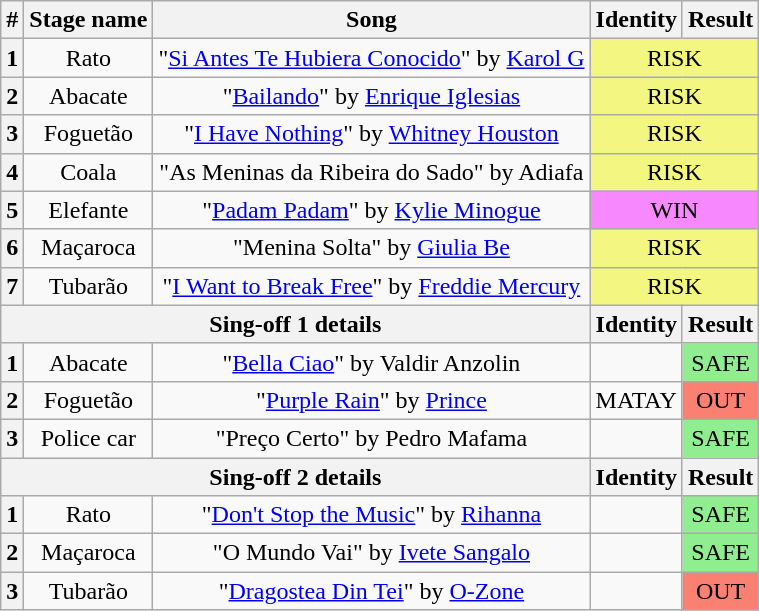<table class="wikitable plainrowheaders" style="text-align: center;">
<tr>
<th>#</th>
<th>Stage name</th>
<th>Song</th>
<th>Identity</th>
<th>Result</th>
</tr>
<tr>
<th>1</th>
<td>Rato</td>
<td>"<a href='#'>Si Antes Te Hubiera Conocido</a>" by <a href='#'>Karol G</a></td>
<td colspan=2 bgcolor="F3F781">RISK</td>
</tr>
<tr>
<th>2</th>
<td>Abacate</td>
<td>"<a href='#'>Bailando</a>" by <a href='#'>Enrique Iglesias</a></td>
<td colspan=2 bgcolor="F3F781">RISK</td>
</tr>
<tr>
<th>3</th>
<td>Foguetão</td>
<td>"<a href='#'>I Have Nothing</a>" by <a href='#'>Whitney Houston</a></td>
<td colspan=2 bgcolor="F3F781">RISK</td>
</tr>
<tr>
<th>4</th>
<td>Coala</td>
<td>"As Meninas da Ribeira do Sado" by Adiafa</td>
<td colspan=2 bgcolor="F3F781">RISK</td>
</tr>
<tr>
<th>5</th>
<td>Elefante</td>
<td>"<a href='#'>Padam Padam</a>" by <a href='#'>Kylie Minogue</a></td>
<td colspan=2 bgcolor="#F888FD">WIN</td>
</tr>
<tr>
<th>6</th>
<td>Maçaroca</td>
<td>"Menina Solta" by <a href='#'>Giulia Be</a></td>
<td colspan=2 bgcolor="F3F781">RISK</td>
</tr>
<tr>
<th>7</th>
<td>Tubarão</td>
<td>"<a href='#'>I Want to Break Free</a>" by <a href='#'>Freddie Mercury</a></td>
<td colspan=2 bgcolor="F3F781">RISK</td>
</tr>
<tr>
<th colspan="3">Sing-off 1 details</th>
<th>Identity</th>
<th>Result</th>
</tr>
<tr>
<th>1</th>
<td>Abacate</td>
<td>"<a href='#'>Bella Ciao</a>" by Valdir Anzolin</td>
<td></td>
<td bgcolor=lightgreen>SAFE</td>
</tr>
<tr>
<th>2</th>
<td>Foguetão</td>
<td>"<a href='#'>Purple Rain</a>" by <a href='#'>Prince</a></td>
<td>MATAY</td>
<td bgcolor="salmon">OUT</td>
</tr>
<tr>
<th>3</th>
<td>Police car</td>
<td>"Preço Certo" by Pedro Mafama</td>
<td></td>
<td bgcolor=lightgreen>SAFE</td>
</tr>
<tr>
<th colspan="3">Sing-off 2 details</th>
<th>Identity</th>
<th>Result</th>
</tr>
<tr>
<th>1</th>
<td>Rato</td>
<td>"<a href='#'>Don't Stop the Music</a>" by <a href='#'>Rihanna</a></td>
<td></td>
<td bgcolor=lightgreen>SAFE</td>
</tr>
<tr>
<th>2</th>
<td>Maçaroca</td>
<td>"O Mundo Vai" by <a href='#'>Ivete Sangalo</a></td>
<td></td>
<td bgcolor=lightgreen>SAFE</td>
</tr>
<tr>
<th>3</th>
<td>Tubarão</td>
<td>"<a href='#'>Dragostea Din Tei</a>" by <a href='#'>O-Zone</a></td>
<td></td>
<td bgcolor="salmon">OUT</td>
</tr>
</table>
